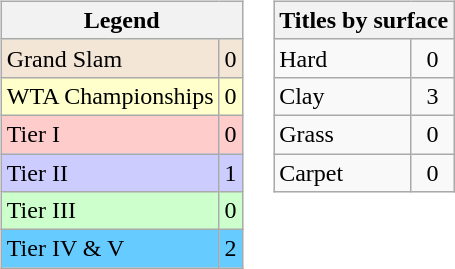<table>
<tr valign=top>
<td><br><table class="wikitable sortable mw-collapsible mw-collapsed">
<tr>
<th colspan=2>Legend</th>
</tr>
<tr style="background:#f3e6d7;">
<td>Grand Slam</td>
<td align="center">0</td>
</tr>
<tr style="background:#ffc;">
<td>WTA Championships</td>
<td align="center">0</td>
</tr>
<tr style="background:#fcc;">
<td>Tier I</td>
<td align="center">0</td>
</tr>
<tr style="background:#ccf;">
<td>Tier II</td>
<td align="center">1</td>
</tr>
<tr style="background:#cfc;">
<td>Tier III</td>
<td align="center">0</td>
</tr>
<tr style="background:#6cf;">
<td>Tier IV & V</td>
<td align="center">2</td>
</tr>
</table>
</td>
<td><br><table class="wikitable sortable mw-collapsible mw-collapsed">
<tr>
<th colspan=2>Titles by surface</th>
</tr>
<tr>
<td>Hard</td>
<td align="center">0</td>
</tr>
<tr>
<td>Clay</td>
<td align="center">3</td>
</tr>
<tr>
<td>Grass</td>
<td align="center">0</td>
</tr>
<tr>
<td>Carpet</td>
<td align="center">0</td>
</tr>
</table>
</td>
</tr>
</table>
